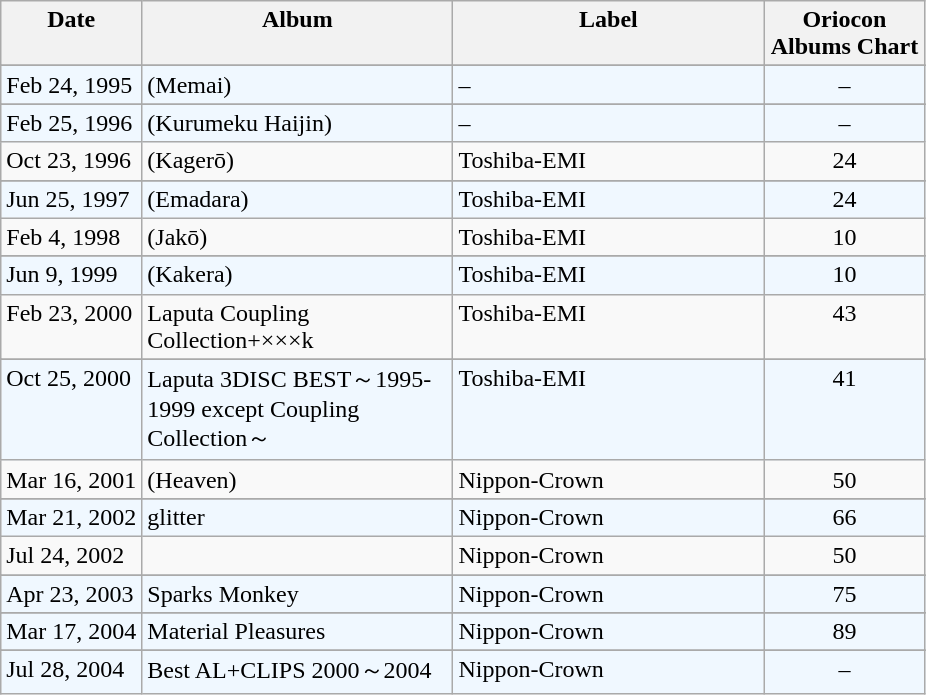<table class="wikitable">
<tr>
<th align="left" valign="top">Date</th>
<th align="left" valign="top" width="200">Album</th>
<th align="left" valign="top" width="200">Label</th>
<th align="center" valign="top" width="100">Oriocon Albums Chart</th>
</tr>
<tr>
</tr>
<tr bgcolor="#F0F8FF">
<td align="left" valign="top">Feb 24, 1995</td>
<td align="left" valign="top"> (Memai)</td>
<td align="left" valign="top">–</td>
<td align="center" valign="top">–</td>
</tr>
<tr>
</tr>
<tr bgcolor="#F0F8FF">
<td align="left" valign="top">Feb 25, 1996</td>
<td align="left" valign="top"> (Kurumeku Haijin)</td>
<td align="left" valign="top">–</td>
<td align="center" valign="top">–</td>
</tr>
<tr>
<td align="left" valign="top">Oct 23, 1996</td>
<td align="left" valign="top"> (Kagerō)</td>
<td align="left" valign="top">Toshiba-EMI</td>
<td align="center" valign="top">24</td>
</tr>
<tr>
</tr>
<tr bgcolor="#F0F8FF">
<td align="left" valign="top">Jun 25, 1997</td>
<td align="left" valign="top"> (Emadara)</td>
<td align="left" valign="top">Toshiba-EMI</td>
<td align="center" valign="top">24</td>
</tr>
<tr>
<td align="left" valign="top">Feb 4, 1998</td>
<td align="left" valign="top"> (Jakō)</td>
<td align="left" valign="top">Toshiba-EMI</td>
<td align="center" valign="top">10</td>
</tr>
<tr>
</tr>
<tr bgcolor="#F0F8FF">
<td align="left" valign="top">Jun 9, 1999</td>
<td align="left" valign="top"> (Kakera)</td>
<td align="left" valign="top">Toshiba-EMI</td>
<td align="center" valign="top">10</td>
</tr>
<tr>
<td align="left" valign="top">Feb 23, 2000</td>
<td align="left" valign="top">Laputa Coupling Collection+×××k</td>
<td align="left" valign="top">Toshiba-EMI</td>
<td align="center" valign="top">43</td>
</tr>
<tr>
</tr>
<tr bgcolor="#F0F8FF">
<td align="left" valign="top">Oct 25, 2000</td>
<td align="left" valign="top">Laputa 3DISC BEST～1995-1999 except Coupling Collection～</td>
<td align="left" valign="top">Toshiba-EMI</td>
<td align="center" valign="top">41</td>
</tr>
<tr>
<td align="left" valign="top">Mar 16, 2001</td>
<td align="left" valign="top"> (Heaven)</td>
<td align="left" valign="top">Nippon-Crown</td>
<td align="center" valign="top">50</td>
</tr>
<tr>
</tr>
<tr bgcolor="#F0F8FF">
<td align="left" valign="top">Mar 21, 2002</td>
<td align="left" valign="top">glitter</td>
<td align="left" valign="top">Nippon-Crown</td>
<td align="center" valign="top">66</td>
</tr>
<tr>
<td align="left" valign="top">Jul 24, 2002</td>
<td align="left" valign="top"></td>
<td align="left" valign="top">Nippon-Crown</td>
<td align="center" valign="top">50</td>
</tr>
<tr>
</tr>
<tr bgcolor="#F0F8FF">
<td align="left" valign="top">Apr 23, 2003</td>
<td align="left" valign="top">Sparks Monkey</td>
<td align="left" valign="top">Nippon-Crown</td>
<td align="center" valign="top">75</td>
</tr>
<tr>
</tr>
<tr bgcolor="#F0F8FF">
<td align="left" valign="top">Mar 17, 2004</td>
<td align="left" valign="top">Material Pleasures</td>
<td align="left" valign="top">Nippon-Crown</td>
<td align="center" valign="top">89</td>
</tr>
<tr>
</tr>
<tr bgcolor="#F0F8FF">
<td align="left" valign="top">Jul 28, 2004</td>
<td align="left" valign="top">Best AL+CLIPS 2000～2004</td>
<td align="left" valign="top">Nippon-Crown</td>
<td align="center" valign="top">–</td>
</tr>
</table>
